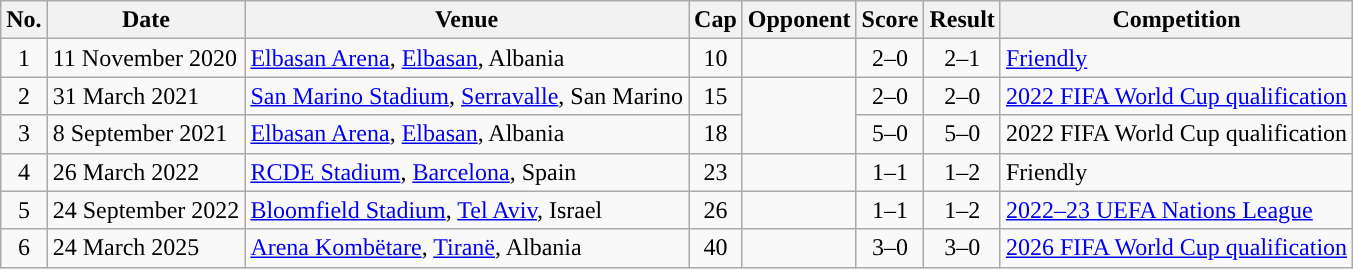<table class="wikitable sortable">
<tr>
<th scope="col">No.</th>
<th scope="col" data-sort-type="date">Date</th>
<th scope="col">Venue</th>
<th scope="col">Cap</th>
<th scope="col">Opponent</th>
<th scope="col">Score</th>
<th scope="col">Result</th>
<th scope="col">Competition</th>
</tr>
<tr>
<td align="center">1</td>
<td>11 November 2020</td>
<td><a href='#'>Elbasan Arena</a>, <a href='#'>Elbasan</a>, Albania</td>
<td align="center">10</td>
<td></td>
<td align="center">2–0</td>
<td align="center">2–1</td>
<td><a href='#'>Friendly</a></td>
</tr>
<tr>
<td align="center">2</td>
<td>31 March 2021</td>
<td><a href='#'>San Marino Stadium</a>, <a href='#'>Serravalle</a>, San Marino</td>
<td align="center">15</td>
<td rowspan=2></td>
<td align="center">2–0</td>
<td align="center">2–0</td>
<td><a href='#'>2022 FIFA World Cup qualification</a></td>
</tr>
<tr>
<td align="center">3</td>
<td>8 September 2021</td>
<td><a href='#'>Elbasan Arena</a>, <a href='#'>Elbasan</a>, Albania</td>
<td align="center">18</td>
<td align="center">5–0</td>
<td align="center">5–0</td>
<td>2022 FIFA World Cup qualification</td>
</tr>
<tr>
<td align="center">4</td>
<td>26 March 2022</td>
<td><a href='#'>RCDE Stadium</a>, <a href='#'>Barcelona</a>, Spain</td>
<td align="center">23</td>
<td></td>
<td align="center">1–1</td>
<td align="center">1–2</td>
<td>Friendly</td>
</tr>
<tr>
<td align="center">5</td>
<td>24 September 2022</td>
<td><a href='#'>Bloomfield Stadium</a>, <a href='#'>Tel Aviv</a>, Israel</td>
<td align="center">26</td>
<td></td>
<td align="center">1–1</td>
<td align="center">1–2</td>
<td><a href='#'>2022–23 UEFA Nations League</a></td>
</tr>
<tr>
<td align="center">6</td>
<td>24 March 2025</td>
<td><a href='#'>Arena Kombëtare</a>, <a href='#'>Tiranë</a>, Albania</td>
<td align="center">40</td>
<td></td>
<td align="center">3–0</td>
<td align="center">3–0</td>
<td><a href='#'>2026 FIFA World Cup qualification</a></td>
</tr>
</table>
